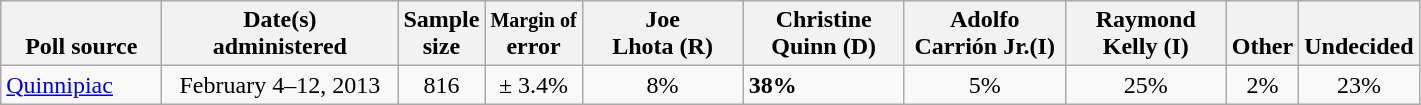<table class="wikitable">
<tr valign= bottom>
<th style="width:100px;">Poll source</th>
<th style="width:150px;">Date(s)<br>administered</th>
<th class=small>Sample<br>size</th>
<th><small>Margin of</small><br>error</th>
<th style="width:100px;">Joe<br>Lhota (R)</th>
<th style="width:100px;">Christine<br>Quinn (D)</th>
<th style="width:100px;">Adolfo<br>Carrión Jr.(I)</th>
<th style="width:100px;">Raymond<br>Kelly (I)</th>
<th>Other</th>
<th>Undecided</th>
</tr>
<tr>
<td><a href='#'>Quinnipiac</a></td>
<td align=center>February 4–12, 2013</td>
<td align=center>816</td>
<td align=center>± 3.4%</td>
<td align=center>8%</td>
<td><strong>38%</strong></td>
<td align=center>5%</td>
<td align=center>25%</td>
<td align=center>2%</td>
<td align=center>23%</td>
</tr>
</table>
